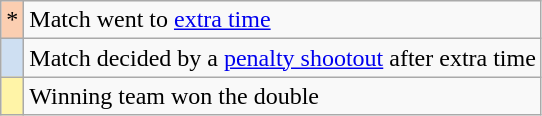<table class="wikitable">
<tr>
<td align="center" style="background-color:#FBCEB1">*</td>
<td>Match went to <a href='#'>extra time</a></td>
</tr>
<tr>
<td align="center" style="background-color:#cedff2"></td>
<td>Match decided by a <a href='#'>penalty shootout</a> after extra time</td>
</tr>
<tr>
<td align="center" style="background-color:#fff4a7"></td>
<td>Winning team won the double</td>
</tr>
</table>
